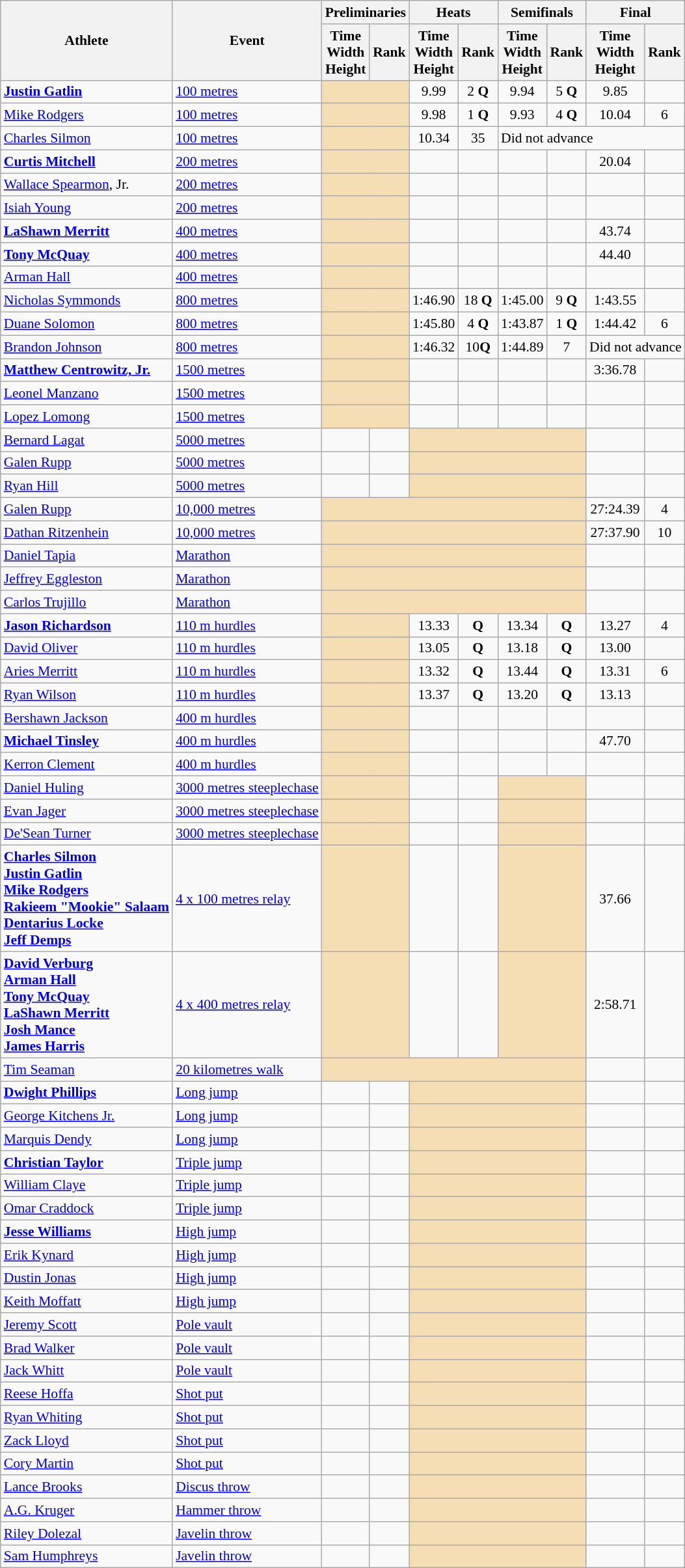<table class=wikitable style="font-size:90%;">
<tr>
<th rowspan="2">Athlete</th>
<th rowspan="2">Event</th>
<th colspan="2">Preliminaries</th>
<th colspan="2">Heats</th>
<th colspan="2">Semifinals</th>
<th colspan="2">Final</th>
</tr>
<tr>
<th>Time<br>Width<br>Height</th>
<th>Rank</th>
<th>Time<br>Width<br>Height</th>
<th>Rank</th>
<th>Time<br>Width<br>Height</th>
<th>Rank</th>
<th>Time<br>Width<br>Height</th>
<th>Rank</th>
</tr>
<tr style="border-top: single;">
<td><strong><a href='#'>Justin Gatlin</a></strong></td>
<td><a href='#'>100 metres</a></td>
<td colspan= 2 bgcolor="wheat"></td>
<td align=center>9.99</td>
<td align=center>2 <strong>Q</strong></td>
<td align=center>9.94</td>
<td align=center>5 <strong>Q</strong></td>
<td align=center>9.85</td>
<td align=center></td>
</tr>
<tr>
<td><a href='#'>Mike Rodgers</a></td>
<td><a href='#'>100 metres</a></td>
<td colspan= 2 bgcolor="wheat"></td>
<td align=center>9.98</td>
<td align=center>1 <strong>Q</strong></td>
<td align=center>9.93</td>
<td align=center>4 <strong>Q</strong></td>
<td align=center>10.04</td>
<td align=center>6</td>
</tr>
<tr>
<td><a href='#'>Charles Silmon</a></td>
<td><a href='#'>100 metres</a></td>
<td colspan= 2 bgcolor="wheat"></td>
<td align=center>10.34</td>
<td align=center>35</td>
<td colspan=4>Did not advance</td>
</tr>
<tr style="border-top: single;">
<td><strong><a href='#'>Curtis Mitchell</a></strong></td>
<td><a href='#'>200 metres</a></td>
<td colspan= 2 bgcolor="wheat"></td>
<td align=center></td>
<td align=center></td>
<td align=center></td>
<td align=center></td>
<td align=center>20.04</td>
<td align=center></td>
</tr>
<tr>
<td><a href='#'>Wallace Spearmon</a>, Jr.</td>
<td><a href='#'>200 metres</a></td>
<td colspan= 2 bgcolor="wheat"></td>
<td align=center></td>
<td align=center></td>
<td align=center></td>
<td align=center></td>
<td align=center></td>
<td align=center></td>
</tr>
<tr>
<td><a href='#'>Isiah Young</a></td>
<td><a href='#'>200 metres</a></td>
<td colspan= 2 bgcolor="wheat"></td>
<td align=center></td>
<td align=center></td>
<td align=center></td>
<td align=center></td>
<td align=center></td>
<td align=center></td>
</tr>
<tr style="border-top: single;">
<td><strong><a href='#'>LaShawn Merritt</a></strong></td>
<td><a href='#'>400 metres</a></td>
<td colspan= 2 bgcolor="wheat"></td>
<td align=center></td>
<td align=center></td>
<td align=center></td>
<td align=center></td>
<td align=center>43.74</td>
<td align=center></td>
</tr>
<tr>
<td><strong><a href='#'>Tony McQuay</a></strong></td>
<td><a href='#'>400 metres</a></td>
<td colspan= 2 bgcolor="wheat"></td>
<td align=center></td>
<td align=center></td>
<td align=center></td>
<td align=center></td>
<td align=center>44.40</td>
<td align=center></td>
</tr>
<tr>
<td><a href='#'>Arman Hall</a></td>
<td><a href='#'>400 metres</a></td>
<td colspan= 2 bgcolor="wheat"></td>
<td align=center></td>
<td align=center></td>
<td align=center></td>
<td align=center></td>
<td align=center></td>
<td align=center></td>
</tr>
<tr style="border-top: single;">
<td><a href='#'>Nicholas Symmonds</a></td>
<td><a href='#'>800 metres</a></td>
<td colspan= 2 bgcolor="wheat"></td>
<td align=center>1:46.90</td>
<td align=center>18 <strong>Q</strong></td>
<td align=center>1:45.00</td>
<td align=center>9 <strong>Q</strong></td>
<td align=center>1:43.55</td>
<td align=center></td>
</tr>
<tr>
<td><a href='#'>Duane Solomon</a></td>
<td><a href='#'>800 metres</a></td>
<td colspan= 2 bgcolor="wheat"></td>
<td align=center>1:45.80</td>
<td align=center>4 <strong>Q</strong></td>
<td align=center>1:43.87</td>
<td align=center>1 <strong>Q</strong></td>
<td align=center>1:44.42</td>
<td align=center>6</td>
</tr>
<tr>
<td><a href='#'>Brandon Johnson</a></td>
<td><a href='#'>800 metres</a></td>
<td colspan= 2 bgcolor="wheat"></td>
<td align=center>1:46.32</td>
<td align=center>10<strong>Q</strong></td>
<td align=center>1:44.89</td>
<td align=center>7</td>
<td colspan=2>Did not advance</td>
</tr>
<tr style="border-top: single;">
<td><strong><a href='#'>Matthew Centrowitz, Jr.</a></strong></td>
<td><a href='#'>1500 metres</a></td>
<td colspan= 2 bgcolor="wheat"></td>
<td align=center></td>
<td align=center></td>
<td align=center></td>
<td align=center></td>
<td align=center>3:36.78</td>
<td align=center></td>
</tr>
<tr>
<td><a href='#'>Leonel Manzano</a></td>
<td><a href='#'>1500 metres</a></td>
<td colspan= 2 bgcolor="wheat"></td>
<td align=center></td>
<td align=center></td>
<td align=center></td>
<td align=center></td>
<td align=center></td>
<td align=center></td>
</tr>
<tr>
<td><a href='#'>Lopez Lomong</a></td>
<td><a href='#'>1500 metres</a></td>
<td colspan= 2 bgcolor="wheat"></td>
<td align=center></td>
<td align=center></td>
<td align=center></td>
<td align=center></td>
<td align=center></td>
<td align=center></td>
</tr>
<tr style="border-top: single;">
<td><a href='#'>Bernard Lagat</a></td>
<td><a href='#'>5000 metres</a></td>
<td align=center></td>
<td align=center></td>
<td colspan= 4 bgcolor="wheat"></td>
<td align=center></td>
<td align=center></td>
</tr>
<tr>
<td><a href='#'>Galen Rupp</a></td>
<td><a href='#'>5000 metres</a></td>
<td align=center></td>
<td align=center></td>
<td colspan= 4 bgcolor="wheat"></td>
<td align=center></td>
<td align=center></td>
</tr>
<tr>
<td><a href='#'>Ryan Hill</a></td>
<td><a href='#'>5000 metres</a></td>
<td align=center></td>
<td align=center></td>
<td colspan= 4 bgcolor="wheat"></td>
<td align=center></td>
<td align=center></td>
</tr>
<tr style="border-top: single;">
<td><a href='#'>Galen Rupp</a></td>
<td><a href='#'>10,000 metres</a></td>
<td colspan= 6 bgcolor="wheat"></td>
<td align=center>27:24.39</td>
<td align=center>4</td>
</tr>
<tr>
<td><a href='#'>Dathan Ritzenhein</a></td>
<td><a href='#'>10,000 metres</a></td>
<td colspan= 6 bgcolor="wheat"></td>
<td align=center>27:37.90</td>
<td align=center>10</td>
</tr>
<tr>
<td><a href='#'>Daniel Tapia</a></td>
<td><a href='#'>Marathon</a></td>
<td colspan= 6 bgcolor="wheat"></td>
<td align=center></td>
<td align=center></td>
</tr>
<tr>
<td><a href='#'>Jeffrey Eggleston</a></td>
<td><a href='#'>Marathon</a></td>
<td colspan= 6 bgcolor="wheat"></td>
<td align=center></td>
<td align=center></td>
</tr>
<tr>
<td><a href='#'>Carlos Trujillo</a></td>
<td><a href='#'>Marathon</a></td>
<td colspan= 6 bgcolor="wheat"></td>
<td align=center></td>
<td align=center></td>
</tr>
<tr style="border-top: single;">
<td><strong><a href='#'>Jason Richardson</a></strong></td>
<td><a href='#'>110 m hurdles</a></td>
<td colspan= 2 bgcolor="wheat"></td>
<td align=center>13.33</td>
<td align=center><strong>Q</strong></td>
<td align=center>13.34</td>
<td align=center><strong>Q</strong></td>
<td align=center>13.27</td>
<td align=center>4</td>
</tr>
<tr>
<td><a href='#'>David Oliver</a></td>
<td><a href='#'>110 m hurdles</a></td>
<td colspan= 2 bgcolor="wheat"></td>
<td align=center>13.05</td>
<td align=center><strong>Q</strong></td>
<td align=center>13.18</td>
<td align=center><strong>Q</strong></td>
<td align=center>13.00</td>
<td align=center></td>
</tr>
<tr>
<td><a href='#'>Aries Merritt</a></td>
<td><a href='#'>110 m hurdles</a></td>
<td colspan= 2 bgcolor="wheat"></td>
<td align=center>13.32</td>
<td align=center><strong>Q</strong></td>
<td align=center>13.44</td>
<td align=center><strong>Q</strong></td>
<td align=center>13.31</td>
<td align=center>6</td>
</tr>
<tr>
<td><a href='#'>Ryan Wilson</a></td>
<td><a href='#'>110 m hurdles</a></td>
<td colspan= 2 bgcolor="wheat"></td>
<td align=center>13.37</td>
<td align=center><strong>Q</strong></td>
<td align=center>13.20</td>
<td align=center><strong>Q</strong></td>
<td align=center>13.13</td>
<td align=center></td>
</tr>
<tr style="border-top: single;">
<td><a href='#'>Bershawn Jackson</a></td>
<td><a href='#'>400 m hurdles</a></td>
<td colspan= 2 bgcolor="wheat"></td>
<td align=center></td>
<td align=center></td>
<td align=center></td>
<td align=center></td>
<td align=center></td>
<td align=center></td>
</tr>
<tr>
<td><strong><a href='#'>Michael Tinsley</a></strong></td>
<td><a href='#'>400 m hurdles</a></td>
<td colspan= 2 bgcolor="wheat"></td>
<td align=center></td>
<td align=center></td>
<td align=center></td>
<td align=center></td>
<td align=center>47.70</td>
<td align=center></td>
</tr>
<tr>
<td><a href='#'>Kerron Clement</a></td>
<td><a href='#'>400 m hurdles</a></td>
<td colspan= 2 bgcolor="wheat"></td>
<td align=center></td>
<td align=center></td>
<td align=center></td>
<td align=center></td>
<td align=center></td>
<td align=center></td>
</tr>
<tr style="border-top: single;">
<td><a href='#'>Daniel Huling</a></td>
<td><a href='#'>3000 metres steeplechase</a></td>
<td colspan= 2 bgcolor="wheat"></td>
<td align=center></td>
<td align=center></td>
<td colspan= 2 bgcolor="wheat"></td>
<td align=center></td>
<td align=center></td>
</tr>
<tr>
<td><a href='#'>Evan Jager</a></td>
<td><a href='#'>3000 metres steeplechase</a></td>
<td colspan= 2 bgcolor="wheat"></td>
<td align=center></td>
<td align=center></td>
<td colspan= 2 bgcolor="wheat"></td>
<td align=center></td>
<td align=center></td>
</tr>
<tr>
<td><a href='#'>De'Sean Turner</a></td>
<td><a href='#'>3000 metres steeplechase</a></td>
<td colspan= 2 bgcolor="wheat"></td>
<td align=center></td>
<td align=center></td>
<td colspan= 2 bgcolor="wheat"></td>
<td align=center></td>
<td align=center></td>
</tr>
<tr style="border-top: single;">
<td><strong><a href='#'>Charles Silmon</a><br><a href='#'>Justin Gatlin</a><br><a href='#'>Mike Rodgers</a><br><a href='#'>Rakieem "Mookie" Salaam</a><br><a href='#'>Dentarius Locke</a><br><a href='#'>Jeff Demps</a></strong></td>
<td><a href='#'>4 x 100 metres relay</a></td>
<td colspan= 2 bgcolor="wheat"></td>
<td align=center></td>
<td align=center></td>
<td colspan= 2 bgcolor="wheat"></td>
<td align=center>37.66</td>
<td align=center></td>
</tr>
<tr>
<td><strong><a href='#'>David Verburg</a><br><a href='#'>Arman Hall</a><br><a href='#'>Tony McQuay</a><br><a href='#'>LaShawn Merritt</a><br><a href='#'>Josh Mance</a><br><a href='#'>James Harris</a></strong></td>
<td><a href='#'>4 x 400 metres relay</a></td>
<td colspan= 2 bgcolor="wheat"></td>
<td align=center></td>
<td align=center></td>
<td colspan= 2 bgcolor="wheat"></td>
<td align=center>2:58.71</td>
<td align=center></td>
</tr>
<tr style="border-top: single;">
<td><a href='#'>Tim Seaman</a></td>
<td><a href='#'>20 kilometres walk</a></td>
<td colspan= 6 bgcolor="wheat"></td>
<td align=center></td>
<td align=center></td>
</tr>
<tr style="border-top: single;">
<td><strong><a href='#'>Dwight Phillips</a></strong></td>
<td><a href='#'>Long jump</a></td>
<td align=center></td>
<td align=center></td>
<td colspan= 4 bgcolor="wheat"></td>
<td align=center></td>
<td align=center></td>
</tr>
<tr>
<td><a href='#'>George Kitchens Jr.</a></td>
<td><a href='#'>Long jump</a></td>
<td align=center></td>
<td align=center></td>
<td colspan= 4 bgcolor="wheat"></td>
<td align=center></td>
<td align=center></td>
</tr>
<tr>
<td><a href='#'>Marquis Dendy</a></td>
<td><a href='#'>Long jump</a></td>
<td align=center></td>
<td align=center></td>
<td colspan= 4 bgcolor="wheat"></td>
<td align=center></td>
<td align=center></td>
</tr>
<tr style="border-top: single;">
<td><strong><a href='#'>Christian Taylor</a></strong></td>
<td><a href='#'>Triple jump</a></td>
<td align=center></td>
<td align=center></td>
<td colspan= 4 bgcolor="wheat"></td>
<td align=center></td>
<td align=center></td>
</tr>
<tr>
<td><a href='#'>William Claye</a></td>
<td><a href='#'>Triple jump</a></td>
<td align=center></td>
<td align=center></td>
<td colspan= 4 bgcolor="wheat"></td>
<td align=center></td>
<td align=center></td>
</tr>
<tr>
<td><a href='#'>Omar Craddock</a></td>
<td><a href='#'>Triple jump</a></td>
<td align=center></td>
<td align=center></td>
<td colspan= 4 bgcolor="wheat"></td>
<td align=center></td>
<td align=center></td>
</tr>
<tr style="border-top: single;">
<td><strong><a href='#'>Jesse Williams</a></strong></td>
<td><a href='#'>High jump</a></td>
<td align=center></td>
<td align=center></td>
<td colspan= 4 bgcolor="wheat"></td>
<td align=center></td>
<td align=center></td>
</tr>
<tr>
<td><a href='#'>Erik Kynard</a></td>
<td><a href='#'>High jump</a></td>
<td align=center></td>
<td align=center></td>
<td colspan= 4 bgcolor="wheat"></td>
<td align=center></td>
<td align=center></td>
</tr>
<tr>
<td><a href='#'>Dustin Jonas</a></td>
<td><a href='#'>High jump</a></td>
<td align=center></td>
<td align=center></td>
<td colspan= 4 bgcolor="wheat"></td>
<td align=center></td>
<td align=center></td>
</tr>
<tr>
<td><a href='#'>Keith Moffatt</a></td>
<td><a href='#'>High jump</a></td>
<td align=center></td>
<td align=center></td>
<td colspan= 4 bgcolor="wheat"></td>
<td align=center></td>
<td align=center></td>
</tr>
<tr style="border-top: single;">
<td><a href='#'>Jeremy Scott</a></td>
<td><a href='#'>Pole vault</a></td>
<td align=center></td>
<td align=center></td>
<td colspan= 4 bgcolor="wheat"></td>
<td align=center></td>
<td align=center></td>
</tr>
<tr>
<td><a href='#'>Brad Walker</a></td>
<td><a href='#'>Pole vault</a></td>
<td align=center></td>
<td align=center></td>
<td colspan= 4 bgcolor="wheat"></td>
<td align=center></td>
<td align=center></td>
</tr>
<tr>
<td><a href='#'>Jack Whitt</a></td>
<td><a href='#'>Pole vault</a></td>
<td align=center></td>
<td align=center></td>
<td colspan= 4 bgcolor="wheat"></td>
<td align=center></td>
<td align=center></td>
</tr>
<tr>
<td><a href='#'>Reese Hoffa</a></td>
<td><a href='#'>Shot put</a></td>
<td align=center></td>
<td align=center></td>
<td colspan= 4 bgcolor="wheat"></td>
<td align=center></td>
<td align=center></td>
</tr>
<tr>
<td><a href='#'>Ryan Whiting</a></td>
<td><a href='#'>Shot put</a></td>
<td align=center></td>
<td align=center></td>
<td colspan= 4 bgcolor="wheat"></td>
<td align=center></td>
<td align=center></td>
</tr>
<tr>
<td><a href='#'>Zack Lloyd</a></td>
<td><a href='#'>Shot put</a></td>
<td align=center></td>
<td align=center></td>
<td colspan= 4 bgcolor="wheat"></td>
<td align=center></td>
<td align=center></td>
</tr>
<tr>
<td><a href='#'>Cory Martin</a></td>
<td><a href='#'>Shot put</a></td>
<td align=center></td>
<td align=center></td>
<td colspan= 4 bgcolor="wheat"></td>
<td align=center></td>
<td align=center></td>
</tr>
<tr>
<td><a href='#'>Lance Brooks</a></td>
<td><a href='#'>Discus throw</a></td>
<td align=center></td>
<td align=center></td>
<td colspan= 4 bgcolor="wheat"></td>
<td align=center></td>
<td align=center></td>
</tr>
<tr style="border-top: single;">
<td><a href='#'>A.G. Kruger</a></td>
<td><a href='#'>Hammer throw</a></td>
<td align=center></td>
<td align=center></td>
<td colspan= 4 bgcolor="wheat"></td>
<td align=center></td>
<td align=center></td>
</tr>
<tr style="border-top: single;">
<td><a href='#'>Riley Dolezal</a></td>
<td><a href='#'>Javelin throw</a></td>
<td align=center></td>
<td align=center></td>
<td colspan= 4 bgcolor="wheat"></td>
<td align=center></td>
<td align=center></td>
</tr>
<tr style="border-top: single;">
<td><a href='#'>Sam Humphreys</a></td>
<td><a href='#'>Javelin throw</a></td>
<td align=center></td>
<td align=center></td>
<td colspan= 4 bgcolor="wheat"></td>
<td align=center></td>
<td align=center></td>
</tr>
</table>
